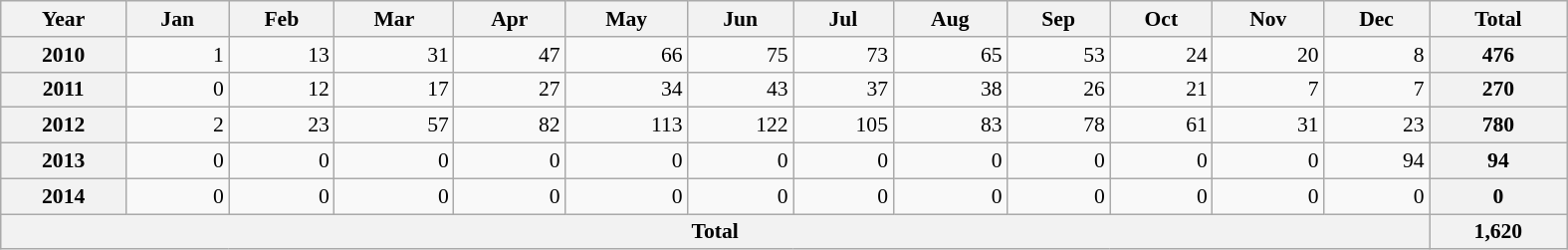<table class=wikitable style="text-align:right; font-size:0.9em; width:1050px;">
<tr>
<th>Year</th>
<th>Jan</th>
<th>Feb</th>
<th>Mar</th>
<th>Apr</th>
<th>May</th>
<th>Jun</th>
<th>Jul</th>
<th>Aug</th>
<th>Sep</th>
<th>Oct</th>
<th>Nov</th>
<th>Dec</th>
<th>Total</th>
</tr>
<tr>
<th>2010</th>
<td>1</td>
<td>13</td>
<td>31</td>
<td>47</td>
<td>66</td>
<td>75</td>
<td>73</td>
<td>65</td>
<td>53</td>
<td>24</td>
<td>20</td>
<td>8</td>
<th>476</th>
</tr>
<tr>
<th>2011</th>
<td>0</td>
<td>12</td>
<td>17</td>
<td>27</td>
<td>34</td>
<td>43</td>
<td>37</td>
<td>38</td>
<td>26</td>
<td>21</td>
<td>7</td>
<td>7</td>
<th>270</th>
</tr>
<tr>
<th>2012</th>
<td>2</td>
<td>23</td>
<td>57</td>
<td>82</td>
<td>113</td>
<td>122</td>
<td>105</td>
<td>83</td>
<td>78</td>
<td>61</td>
<td>31</td>
<td>23</td>
<th>780</th>
</tr>
<tr>
<th>2013</th>
<td>0</td>
<td>0</td>
<td>0</td>
<td>0</td>
<td>0</td>
<td>0</td>
<td>0</td>
<td>0</td>
<td>0</td>
<td>0</td>
<td>0</td>
<td>94</td>
<th>94</th>
</tr>
<tr>
<th>2014</th>
<td>0</td>
<td>0</td>
<td>0</td>
<td>0</td>
<td>0</td>
<td>0</td>
<td>0</td>
<td>0</td>
<td>0</td>
<td>0</td>
<td>0</td>
<td>0</td>
<th>0</th>
</tr>
<tr>
<th colspan=13>Total</th>
<th>1,620</th>
</tr>
</table>
